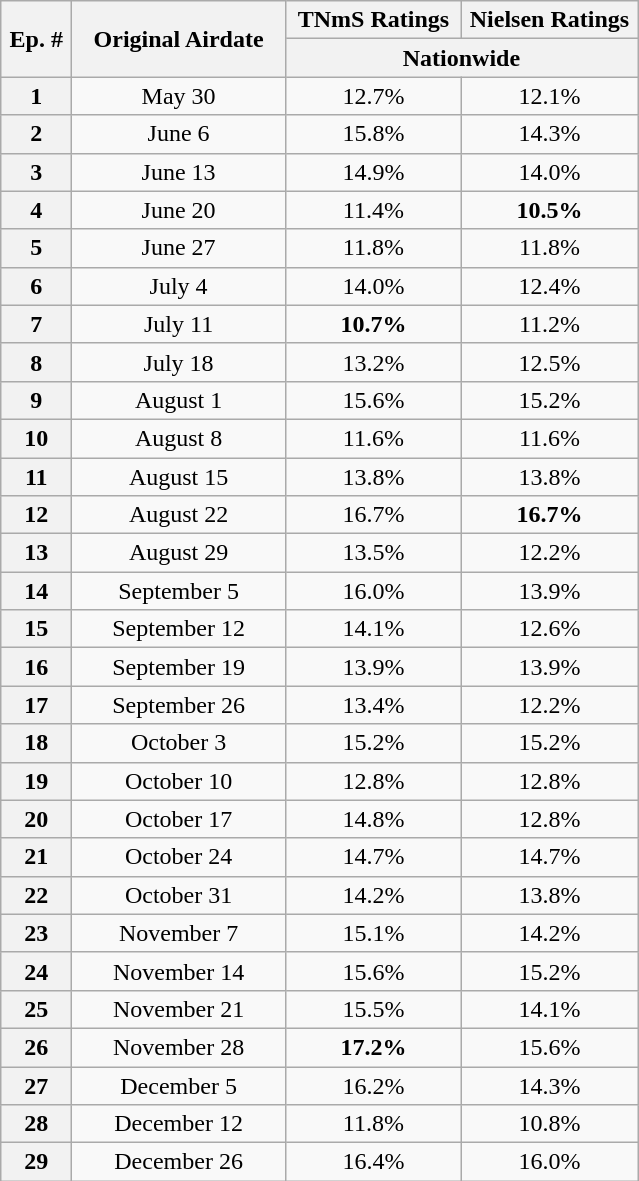<table class="wikitable" style="text-align:center;">
<tr>
<th rowspan="2" style="width:40px;">Ep. #</th>
<th rowspan="2" style="width:135px;">Original Airdate</th>
<th width=110><strong>TNmS Ratings</strong></th>
<th width=110><strong>Nielsen Ratings</strong></th>
</tr>
<tr>
<th colspan="2"><strong>Nationwide</strong></th>
</tr>
<tr>
<th>1</th>
<td>May 30</td>
<td>12.7%</td>
<td>12.1%</td>
</tr>
<tr>
<th>2</th>
<td>June 6</td>
<td>15.8%</td>
<td>14.3%</td>
</tr>
<tr>
<th>3</th>
<td>June 13</td>
<td>14.9%</td>
<td>14.0%</td>
</tr>
<tr>
<th>4</th>
<td>June 20</td>
<td>11.4%</td>
<td><span><strong>10.5%</strong></span></td>
</tr>
<tr>
<th>5</th>
<td>June 27</td>
<td>11.8%</td>
<td>11.8%</td>
</tr>
<tr>
<th>6</th>
<td>July 4</td>
<td>14.0%</td>
<td>12.4%</td>
</tr>
<tr>
<th>7</th>
<td>July 11</td>
<td><span><strong>10.7%</strong></span></td>
<td>11.2%</td>
</tr>
<tr>
<th>8</th>
<td>July 18</td>
<td>13.2%</td>
<td>12.5%</td>
</tr>
<tr>
<th>9</th>
<td>August 1</td>
<td>15.6%</td>
<td>15.2%</td>
</tr>
<tr>
<th>10</th>
<td>August 8</td>
<td>11.6%</td>
<td>11.6%</td>
</tr>
<tr>
<th>11</th>
<td>August 15</td>
<td>13.8%</td>
<td>13.8%</td>
</tr>
<tr>
<th>12</th>
<td>August 22</td>
<td>16.7%</td>
<td><span><strong>16.7%</strong></span></td>
</tr>
<tr>
<th>13</th>
<td>August 29</td>
<td>13.5%</td>
<td>12.2%</td>
</tr>
<tr>
<th>14</th>
<td>September 5</td>
<td>16.0%</td>
<td>13.9%</td>
</tr>
<tr>
<th>15</th>
<td>September 12</td>
<td>14.1%</td>
<td>12.6%</td>
</tr>
<tr>
<th>16</th>
<td>September 19</td>
<td>13.9%</td>
<td>13.9%</td>
</tr>
<tr>
<th>17</th>
<td>September 26</td>
<td>13.4%</td>
<td>12.2%</td>
</tr>
<tr>
<th>18</th>
<td>October 3</td>
<td>15.2%</td>
<td>15.2%</td>
</tr>
<tr>
<th>19</th>
<td>October 10</td>
<td>12.8%</td>
<td>12.8%</td>
</tr>
<tr>
<th>20</th>
<td>October 17</td>
<td>14.8%</td>
<td>12.8%</td>
</tr>
<tr>
<th>21</th>
<td>October 24</td>
<td>14.7%</td>
<td>14.7%</td>
</tr>
<tr>
<th>22</th>
<td>October 31</td>
<td>14.2%</td>
<td>13.8%</td>
</tr>
<tr>
<th>23</th>
<td>November 7</td>
<td>15.1%</td>
<td>14.2%</td>
</tr>
<tr>
<th>24</th>
<td>November 14</td>
<td>15.6%</td>
<td>15.2%</td>
</tr>
<tr>
<th>25</th>
<td>November 21</td>
<td>15.5%</td>
<td>14.1%</td>
</tr>
<tr>
<th>26</th>
<td>November 28</td>
<td><span><strong>17.2%</strong></span></td>
<td>15.6%</td>
</tr>
<tr>
<th>27</th>
<td>December 5</td>
<td>16.2%</td>
<td>14.3%</td>
</tr>
<tr>
<th>28</th>
<td>December 12</td>
<td>11.8%</td>
<td>10.8%</td>
</tr>
<tr>
<th>29</th>
<td>December 26</td>
<td>16.4%</td>
<td>16.0%</td>
</tr>
</table>
